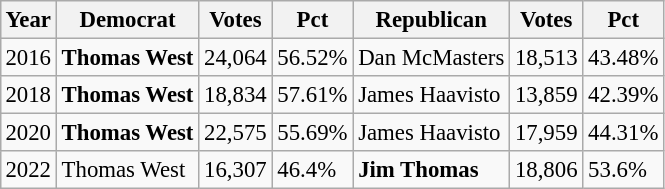<table class="wikitable" style="margin:0.5em ; font-size:95%">
<tr>
<th>Year</th>
<th>Democrat</th>
<th>Votes</th>
<th>Pct</th>
<th>Republican</th>
<th>Votes</th>
<th>Pct</th>
</tr>
<tr>
<td>2016</td>
<td><strong>Thomas West</strong></td>
<td>24,064</td>
<td>56.52%</td>
<td>Dan McMasters</td>
<td>18,513</td>
<td>43.48%</td>
</tr>
<tr>
<td>2018</td>
<td><strong>Thomas West</strong></td>
<td>18,834</td>
<td>57.61%</td>
<td>James Haavisto</td>
<td>13,859</td>
<td>42.39%</td>
</tr>
<tr>
<td>2020</td>
<td><strong>Thomas West</strong></td>
<td>22,575</td>
<td>55.69%</td>
<td>James Haavisto</td>
<td>17,959</td>
<td>44.31%</td>
</tr>
<tr>
<td>2022</td>
<td>Thomas West</td>
<td>16,307</td>
<td>46.4%</td>
<td><strong>Jim Thomas</strong></td>
<td>18,806</td>
<td>53.6%</td>
</tr>
</table>
